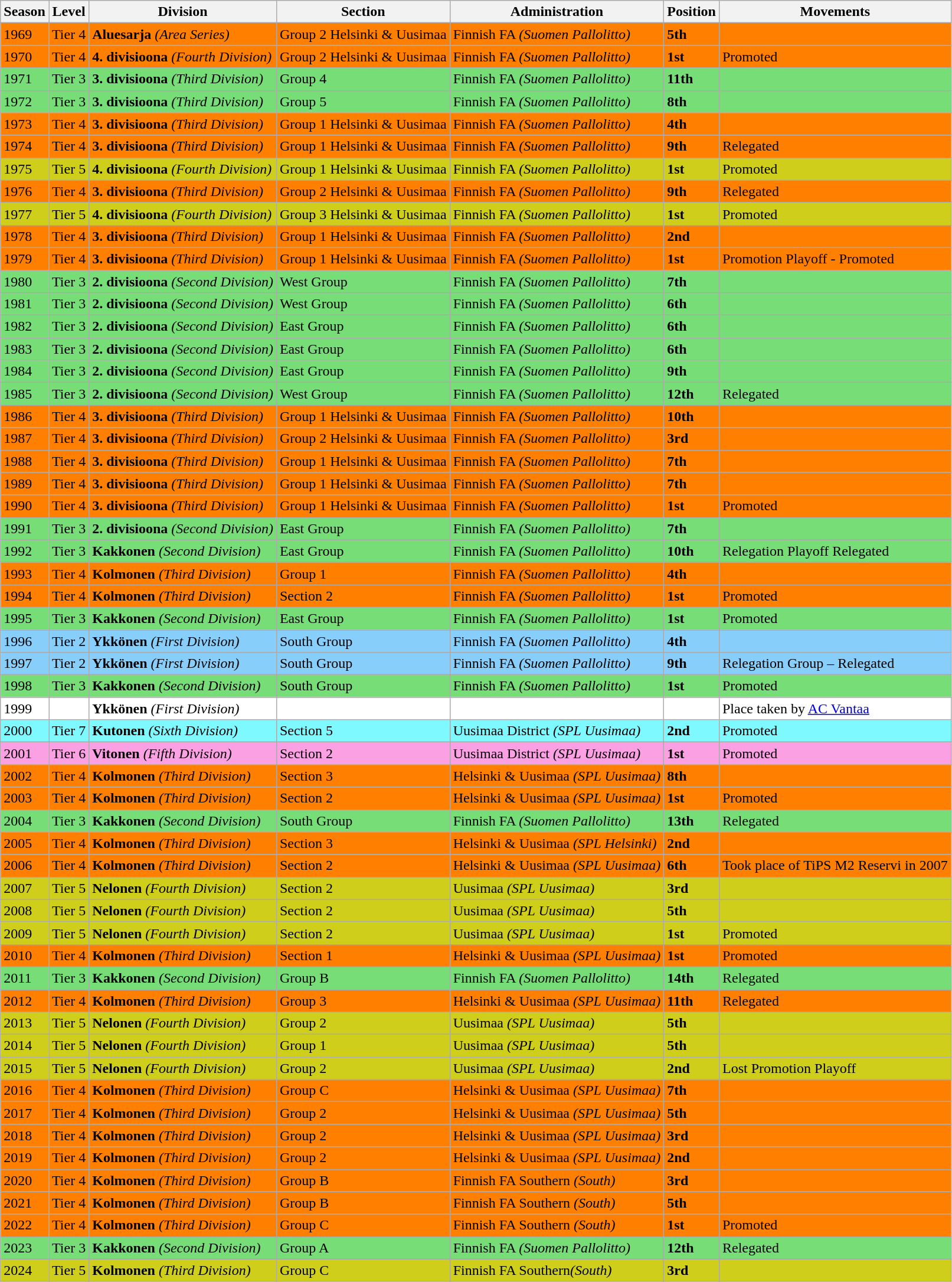<table class="wikitable">
<tr style="background:#f0f6fa;">
<th><strong>Season</strong></th>
<th><strong>Level</strong></th>
<th><strong>Division</strong></th>
<th><strong>Section</strong></th>
<th><strong>Administration</strong></th>
<th><strong>Position</strong></th>
<th><strong>Movements</strong></th>
</tr>
<tr>
<td style="background:#FF7F00;">1969</td>
<td style="background:#FF7F00;">Tier 4</td>
<td style="background:#FF7F00;"><strong>Aluesarja</strong> <em>(Area Series)</em></td>
<td style="background:#FF7F00;">Group 2 Helsinki & Uusimaa</td>
<td style="background:#FF7F00;">Finnish FA <em>(Suomen Pallolitto)</em></td>
<td style="background:#FF7F00;"><strong>5th</strong></td>
<td style="background:#FF7F00;"></td>
</tr>
<tr>
<td style="background:#FF7F00;">1970</td>
<td style="background:#FF7F00;">Tier 4</td>
<td style="background:#FF7F00;"><strong>4. divisioona</strong> <em>(Fourth Division)</em></td>
<td style="background:#FF7F00;">Group 2 Helsinki & Uusimaa</td>
<td style="background:#FF7F00;">Finnish FA <em>(Suomen Pallolitto)</em></td>
<td style="background:#FF7F00;"><strong>1st</strong></td>
<td style="background:#FF7F00;">Promoted</td>
</tr>
<tr>
<td style="background:#77DD77;">1971</td>
<td style="background:#77DD77;">Tier 3</td>
<td style="background:#77DD77;"><strong>3. divisioona</strong> <em>(Third Division)</em></td>
<td style="background:#77DD77;">Group 4</td>
<td style="background:#77DD77;">Finnish FA <em>(Suomen Pallolitto)</em></td>
<td style="background:#77DD77;"><strong>11th</strong></td>
<td style="background:#77DD77;"></td>
</tr>
<tr>
<td style="background:#77DD77;">1972</td>
<td style="background:#77DD77;">Tier 3</td>
<td style="background:#77DD77;"><strong>3. divisioona</strong> <em>(Third Division)</em></td>
<td style="background:#77DD77;">Group 5</td>
<td style="background:#77DD77;">Finnish FA <em>(Suomen Pallolitto)</em></td>
<td style="background:#77DD77;"><strong>8th</strong></td>
<td style="background:#77DD77;"></td>
</tr>
<tr>
<td style="background:#FF7F00;">1973</td>
<td style="background:#FF7F00;">Tier 4</td>
<td style="background:#FF7F00;"><strong>3. divisioona</strong> <em>(Third Division)</em></td>
<td style="background:#FF7F00;">Group 1 Helsinki & Uusimaa</td>
<td style="background:#FF7F00;">Finnish FA <em>(Suomen Pallolitto)</em></td>
<td style="background:#FF7F00;"><strong>4th</strong></td>
<td style="background:#FF7F00;"></td>
</tr>
<tr>
<td style="background:#FF7F00;">1974</td>
<td style="background:#FF7F00;">Tier 4</td>
<td style="background:#FF7F00;"><strong>3. divisioona</strong> <em>(Third Division)</em></td>
<td style="background:#FF7F00;">Group 1 Helsinki & Uusimaa</td>
<td style="background:#FF7F00;">Finnish FA <em>(Suomen Pallolitto)</em></td>
<td style="background:#FF7F00;"><strong>9th</strong></td>
<td style="background:#FF7F00;">Relegated</td>
</tr>
<tr>
<td style="background:#CECE1B;">1975</td>
<td style="background:#CECE1B;">Tier 5</td>
<td style="background:#CECE1B;"><strong>4. divisioona</strong> <em>(Fourth Division)</em></td>
<td style="background:#CECE1B;">Group 1 Helsinki & Uusimaa</td>
<td style="background:#CECE1B;">Finnish FA <em>(Suomen Pallolitto)</em></td>
<td style="background:#CECE1B;"><strong>1st</strong></td>
<td style="background:#CECE1B;">Promoted</td>
</tr>
<tr>
<td style="background:#FF7F00;">1976</td>
<td style="background:#FF7F00;">Tier 4</td>
<td style="background:#FF7F00;"><strong>3. divisioona</strong> <em>(Third Division)</em></td>
<td style="background:#FF7F00;">Group 2 Helsinki & Uusimaa</td>
<td style="background:#FF7F00;">Finnish FA <em>(Suomen Pallolitto)</em></td>
<td style="background:#FF7F00;"><strong>9th</strong></td>
<td style="background:#FF7F00;">Relegated</td>
</tr>
<tr>
<td style="background:#CECE1B;">1977</td>
<td style="background:#CECE1B;">Tier 5</td>
<td style="background:#CECE1B;"><strong>4. divisioona</strong> <em>(Fourth Division)</em></td>
<td style="background:#CECE1B;">Group 3 Helsinki & Uusimaa</td>
<td style="background:#CECE1B;">Finnish FA <em>(Suomen Pallolitto)</em></td>
<td style="background:#CECE1B;"><strong>1st</strong></td>
<td style="background:#CECE1B;">Promoted</td>
</tr>
<tr>
<td style="background:#FF7F00;">1978</td>
<td style="background:#FF7F00;">Tier 4</td>
<td style="background:#FF7F00;"><strong>3. divisioona</strong> <em>(Third Division)</em></td>
<td style="background:#FF7F00;">Group 1 Helsinki & Uusimaa</td>
<td style="background:#FF7F00;">Finnish FA <em>(Suomen Pallolitto)</em></td>
<td style="background:#FF7F00;"><strong>2nd</strong></td>
<td style="background:#FF7F00;"></td>
</tr>
<tr>
<td style="background:#FF7F00;">1979</td>
<td style="background:#FF7F00;">Tier 4</td>
<td style="background:#FF7F00;"><strong>3. divisioona</strong> <em>(Third Division)</em></td>
<td style="background:#FF7F00;">Group 1 Helsinki & Uusimaa</td>
<td style="background:#FF7F00;">Finnish FA <em>(Suomen Pallolitto)</em></td>
<td style="background:#FF7F00;"><strong>1st</strong></td>
<td style="background:#FF7F00;">Promotion Playoff - Promoted</td>
</tr>
<tr>
<td style="background:#77DD77;">1980</td>
<td style="background:#77DD77;">Tier 3</td>
<td style="background:#77DD77;"><strong>2. divisioona</strong> <em>(Second Division)</em></td>
<td style="background:#77DD77;">West Group</td>
<td style="background:#77DD77;">Finnish FA <em>(Suomen Pallolitto)</em></td>
<td style="background:#77DD77;"><strong>7th</strong></td>
<td style="background:#77DD77;"></td>
</tr>
<tr>
<td style="background:#77DD77;">1981</td>
<td style="background:#77DD77;">Tier 3</td>
<td style="background:#77DD77;"><strong>2. divisioona</strong> <em>(Second Division)</em></td>
<td style="background:#77DD77;">West Group</td>
<td style="background:#77DD77;">Finnish FA <em>(Suomen Pallolitto)</em></td>
<td style="background:#77DD77;"><strong>6th</strong></td>
<td style="background:#77DD77;"></td>
</tr>
<tr>
<td style="background:#77DD77;">1982</td>
<td style="background:#77DD77;">Tier 3</td>
<td style="background:#77DD77;"><strong>2. divisioona</strong> <em>(Second Division)</em></td>
<td style="background:#77DD77;">East Group</td>
<td style="background:#77DD77;">Finnish FA <em>(Suomen Pallolitto)</em></td>
<td style="background:#77DD77;"><strong>6th</strong></td>
<td style="background:#77DD77;"></td>
</tr>
<tr>
<td style="background:#77DD77;">1983</td>
<td style="background:#77DD77;">Tier 3</td>
<td style="background:#77DD77;"><strong>2. divisioona</strong> <em>(Second Division)</em></td>
<td style="background:#77DD77;">East Group</td>
<td style="background:#77DD77;">Finnish FA <em>(Suomen Pallolitto)</em></td>
<td style="background:#77DD77;"><strong>6th</strong></td>
<td style="background:#77DD77;"></td>
</tr>
<tr>
<td style="background:#77DD77;">1984</td>
<td style="background:#77DD77;">Tier 3</td>
<td style="background:#77DD77;"><strong>2. divisioona</strong> <em>(Second Division)</em></td>
<td style="background:#77DD77;">East Group</td>
<td style="background:#77DD77;">Finnish FA <em>(Suomen Pallolitto)</em></td>
<td style="background:#77DD77;"><strong>9th</strong></td>
<td style="background:#77DD77;"></td>
</tr>
<tr>
<td style="background:#77DD77;">1985</td>
<td style="background:#77DD77;">Tier 3</td>
<td style="background:#77DD77;"><strong>2. divisioona</strong> <em>(Second Division)</em></td>
<td style="background:#77DD77;">West Group</td>
<td style="background:#77DD77;">Finnish FA <em>(Suomen Pallolitto)</em></td>
<td style="background:#77DD77;"><strong>12th</strong></td>
<td style="background:#77DD77;">Relegated</td>
</tr>
<tr>
<td style="background:#FF7F00;">1986</td>
<td style="background:#FF7F00;">Tier 4</td>
<td style="background:#FF7F00;"><strong>3. divisioona</strong> <em>(Third Division)</em></td>
<td style="background:#FF7F00;">Group 1 Helsinki & Uusimaa</td>
<td style="background:#FF7F00;">Finnish FA <em>(Suomen Pallolitto)</em></td>
<td style="background:#FF7F00;"><strong>10th</strong></td>
<td style="background:#FF7F00;"></td>
</tr>
<tr>
<td style="background:#FF7F00;">1987</td>
<td style="background:#FF7F00;">Tier 4</td>
<td style="background:#FF7F00;"><strong>3. divisioona</strong> <em>(Third Division)</em></td>
<td style="background:#FF7F00;">Group 2 Helsinki & Uusimaa</td>
<td style="background:#FF7F00;">Finnish FA <em>(Suomen Pallolitto)</em></td>
<td style="background:#FF7F00;"><strong>3rd</strong></td>
<td style="background:#FF7F00;"></td>
</tr>
<tr>
<td style="background:#FF7F00;">1988</td>
<td style="background:#FF7F00;">Tier 4</td>
<td style="background:#FF7F00;"><strong>3. divisioona</strong> <em>(Third Division)</em></td>
<td style="background:#FF7F00;">Group 1 Helsinki & Uusimaa</td>
<td style="background:#FF7F00;">Finnish FA <em>(Suomen Pallolitto)</em></td>
<td style="background:#FF7F00;"><strong>7th</strong></td>
<td style="background:#FF7F00;"></td>
</tr>
<tr>
<td style="background:#FF7F00;">1989</td>
<td style="background:#FF7F00;">Tier 4</td>
<td style="background:#FF7F00;"><strong>3. divisioona</strong> <em>(Third Division)</em></td>
<td style="background:#FF7F00;">Group 1 Helsinki & Uusimaa</td>
<td style="background:#FF7F00;">Finnish FA <em>(Suomen Pallolitto)</em></td>
<td style="background:#FF7F00;"><strong>7th</strong></td>
<td style="background:#FF7F00;"></td>
</tr>
<tr>
<td style="background:#FF7F00;">1990</td>
<td style="background:#FF7F00;">Tier 4</td>
<td style="background:#FF7F00;"><strong>3. divisioona</strong> <em>(Third Division)</em></td>
<td style="background:#FF7F00;">Group 1 Helsinki & Uusimaa</td>
<td style="background:#FF7F00;">Finnish FA <em>(Suomen Pallolitto)</em></td>
<td style="background:#FF7F00;"><strong>1st</strong></td>
<td style="background:#FF7F00;">Promoted</td>
</tr>
<tr>
<td style="background:#77DD77;">1991</td>
<td style="background:#77DD77;">Tier 3</td>
<td style="background:#77DD77;"><strong>2. divisioona</strong> <em>(Second Division)</em></td>
<td style="background:#77DD77;">East Group</td>
<td style="background:#77DD77;">Finnish FA <em>(Suomen Pallolitto)</em></td>
<td style="background:#77DD77;"><strong>7th</strong></td>
<td style="background:#77DD77;"></td>
</tr>
<tr>
<td style="background:#77DD77;">1992</td>
<td style="background:#77DD77;">Tier 3</td>
<td style="background:#77DD77;"><strong>Kakkonen</strong> <em>(Second Division)</em></td>
<td style="background:#77DD77;">East Group</td>
<td style="background:#77DD77;">Finnish FA <em>(Suomen Pallolitto)</em></td>
<td style="background:#77DD77;"><strong>10th</strong></td>
<td style="background:#77DD77;">Relegation Playoff Relegated</td>
</tr>
<tr>
<td style="background:#FF7F00;">1993</td>
<td style="background:#FF7F00;">Tier 4</td>
<td style="background:#FF7F00;"><strong>Kolmonen</strong> <em>(Third Division)</em></td>
<td style="background:#FF7F00;">Group 1</td>
<td style="background:#FF7F00;">Finnish FA <em>(Suomen Pallolitto)</em></td>
<td style="background:#FF7F00;"><strong>4th</strong></td>
<td style="background:#FF7F00;"></td>
</tr>
<tr>
<td style="background:#FF7F00;">1994</td>
<td style="background:#FF7F00;">Tier 4</td>
<td style="background:#FF7F00;"><strong>Kolmonen</strong> <em>(Third Division)</em></td>
<td style="background:#FF7F00;">Section 2</td>
<td style="background:#FF7F00;">Finnish FA <em>(Suomen Pallolitto)</em></td>
<td style="background:#FF7F00;"><strong>1st</strong></td>
<td style="background:#FF7F00;">Promoted</td>
</tr>
<tr>
<td style="background:#77DD77;">1995</td>
<td style="background:#77DD77;">Tier 3</td>
<td style="background:#77DD77;"><strong>Kakkonen</strong> <em>(Second Division)</em></td>
<td style="background:#77DD77;">East Group</td>
<td style="background:#77DD77;">Finnish FA <em>(Suomen Pallolitto)</em></td>
<td style="background:#77DD77;"><strong>1st</strong></td>
<td style="background:#77DD77;">Promoted</td>
</tr>
<tr>
<td style="background:#87CEFA;">1996</td>
<td style="background:#87CEFA;">Tier 2</td>
<td style="background:#87CEFA;"><strong> Ykkönen </strong> <em>(First Division)</em></td>
<td style="background:#87CEFA;">South Group</td>
<td style="background:#87CEFA;">Finnish FA <em>(Suomen Pallolitto)</em></td>
<td style="background:#87CEFA;"><strong>4th</strong></td>
<td style="background:#87CEFA;"></td>
</tr>
<tr>
<td style="background:#87CEFA;">1997</td>
<td style="background:#87CEFA;">Tier 2</td>
<td style="background:#87CEFA;"><strong> Ykkönen </strong> <em>(First Division)</em></td>
<td style="background:#87CEFA;">South Group</td>
<td style="background:#87CEFA;">Finnish FA <em>(Suomen Pallolitto)</em></td>
<td style="background:#87CEFA;"><strong>9th</strong></td>
<td style="background:#87CEFA;">Relegation Group – Relegated</td>
</tr>
<tr>
<td style="background:#77DD77;">1998</td>
<td style="background:#77DD77;">Tier 3</td>
<td style="background:#77DD77;"><strong>Kakkonen</strong> <em>(Second Division)</em></td>
<td style="background:#77DD77;">South Group</td>
<td style="background:#77DD77;">Finnish FA <em>(Suomen Pallolitto)</em></td>
<td style="background:#77DD77;"><strong>1st</strong></td>
<td style="background:#77DD77;">Promoted</td>
</tr>
<tr>
<td style="background:#FFFFFF;">1999</td>
<td style="background:#FFFFFF;"></td>
<td style="background:#FFFFFF;"><strong>Ykkönen</strong> <em>(First Division)</em></td>
<td style="background:#FFFFFF;"></td>
<td style="background:#FFFFFF;"></td>
<td style="background:#FFFFFF;"></td>
<td style="background:#FFFFFF;">Place taken by <a href='#'>AC Vantaa</a></td>
</tr>
<tr>
<td style="background:#7DF9FF;">2000</td>
<td style="background:#7DF9FF;">Tier 7</td>
<td style="background:#7DF9FF;"><strong>Kutonen</strong> <em>(Sixth Division)</em></td>
<td style="background:#7DF9FF;">Section 5</td>
<td style="background:#7DF9FF;">Uusimaa District <em>(SPL Uusimaa)</em></td>
<td style="background:#7DF9FF;"><strong>2nd</strong></td>
<td style="background:#7DF9FF;">Promoted</td>
</tr>
<tr>
<td style="background:#FBA0E3;">2001</td>
<td style="background:#FBA0E3;">Tier 6</td>
<td style="background:#FBA0E3;"><strong>Vitonen</strong> <em>(Fifth Division)</em></td>
<td style="background:#FBA0E3;">Section 2</td>
<td style="background:#FBA0E3;">Uusimaa District <em>(SPL Uusimaa)</em></td>
<td style="background:#FBA0E3;"><strong>1st</strong></td>
<td style="background:#FBA0E3;">Promoted</td>
</tr>
<tr>
<td style="background:#FF7F00;">2002</td>
<td style="background:#FF7F00;">Tier 4</td>
<td style="background:#FF7F00;"><strong>Kolmonen</strong> <em>(Third Division)</em></td>
<td style="background:#FF7F00;">Section 3</td>
<td style="background:#FF7F00;">Helsinki & Uusimaa <em>(SPL Uusimaa)</em></td>
<td style="background:#FF7F00;"><strong>8th</strong></td>
<td style="background:#FF7F00;"></td>
</tr>
<tr>
<td style="background:#FF7F00;">2003</td>
<td style="background:#FF7F00;">Tier 4</td>
<td style="background:#FF7F00;"><strong>Kolmonen</strong> <em>(Third Division)</em></td>
<td style="background:#FF7F00;">Section 2</td>
<td style="background:#FF7F00;">Helsinki & Uusimaa <em>(SPL Uusimaa)</em></td>
<td style="background:#FF7F00;"><strong>1st</strong></td>
<td style="background:#FF7F00;">Promoted</td>
</tr>
<tr>
<td style="background:#77DD77;">2004</td>
<td style="background:#77DD77;">Tier 3</td>
<td style="background:#77DD77;"><strong>Kakkonen</strong> <em>(Second Division)</em></td>
<td style="background:#77DD77;">South Group</td>
<td style="background:#77DD77;">Finnish FA <em>(Suomen Pallolitto)</em></td>
<td style="background:#77DD77;"><strong>13th</strong></td>
<td style="background:#77DD77;">Relegated</td>
</tr>
<tr>
<td style="background:#FF7F00;">2005</td>
<td style="background:#FF7F00;">Tier 4</td>
<td style="background:#FF7F00;"><strong>Kolmonen</strong> <em>(Third Division)</em></td>
<td style="background:#FF7F00;">Section 3</td>
<td style="background:#FF7F00;">Helsinki & Uusimaa <em>(SPL Helsinki)</em></td>
<td style="background:#FF7F00;"><strong>2nd</strong></td>
<td style="background:#FF7F00;"></td>
</tr>
<tr>
<td style="background:#FF7F00;">2006</td>
<td style="background:#FF7F00;">Tier 4</td>
<td style="background:#FF7F00;"><strong>Kolmonen</strong> <em>(Third Division)</em></td>
<td style="background:#FF7F00;">Section 2</td>
<td style="background:#FF7F00;">Helsinki & Uusimaa <em>(SPL Uusimaa)</em></td>
<td style="background:#FF7F00;"><strong>6th</strong></td>
<td style="background:#FF7F00;">Took place of TiPS M2 Reservi in 2007</td>
</tr>
<tr>
<td style="background:#CECE1B;">2007</td>
<td style="background:#CECE1B;">Tier 5</td>
<td style="background:#CECE1B;"><strong>Nelonen</strong> <em>(Fourth Division)</em></td>
<td style="background:#CECE1B;">Section 2</td>
<td style="background:#CECE1B;">Uusimaa <em>(SPL Uusimaa)</em></td>
<td style="background:#CECE1B;"><strong>3rd</strong></td>
<td style="background:#CECE1B;"></td>
</tr>
<tr>
<td style="background:#CECE1B;">2008</td>
<td style="background:#CECE1B;">Tier 5</td>
<td style="background:#CECE1B;"><strong>Nelonen</strong> <em>(Fourth Division)</em></td>
<td style="background:#CECE1B;">Section 2</td>
<td style="background:#CECE1B;">Uusimaa <em>(SPL Uusimaa)</em></td>
<td style="background:#CECE1B;"><strong>5th</strong></td>
<td style="background:#CECE1B;"></td>
</tr>
<tr>
<td style="background:#CECE1B;">2009</td>
<td style="background:#CECE1B;">Tier 5</td>
<td style="background:#CECE1B;"><strong>Nelonen</strong> <em>(Fourth Division)</em></td>
<td style="background:#CECE1B;">Section 2</td>
<td style="background:#CECE1B;">Uusimaa <em>(SPL Uusimaa)</em></td>
<td style="background:#CECE1B;"><strong>1st</strong></td>
<td style="background:#CECE1B;">Promoted</td>
</tr>
<tr>
<td style="background:#FF7F00;">2010</td>
<td style="background:#FF7F00;">Tier 4</td>
<td style="background:#FF7F00;"><strong>Kolmonen</strong> <em>(Third Division)</em></td>
<td style="background:#FF7F00;">Section 1</td>
<td style="background:#FF7F00;">Helsinki & Uusimaa <em>(SPL Uusimaa)</em></td>
<td style="background:#FF7F00;"><strong>1st</strong></td>
<td style="background:#FF7F00;">Promoted</td>
</tr>
<tr>
<td style="background:#77DD77;">2011</td>
<td style="background:#77DD77;">Tier 3</td>
<td style="background:#77DD77;"><strong>Kakkonen</strong> <em>(Second Division)</em></td>
<td style="background:#77DD77;">Group B</td>
<td style="background:#77DD77;">Finnish FA <em>(Suomen Pallolitto)</em></td>
<td style="background:#77DD77;"><strong>14th</strong></td>
<td style="background:#77DD77;">Relegated</td>
</tr>
<tr>
<td style="background:#FF7F00;">2012</td>
<td style="background:#FF7F00;">Tier 4</td>
<td style="background:#FF7F00;"><strong>Kolmonen</strong> <em>(Third Division)</em></td>
<td style="background:#FF7F00;">Group 3</td>
<td style="background:#FF7F00;">Helsinki & Uusimaa <em>(SPL Uusimaa)</em></td>
<td style="background:#FF7F00;"><strong>11th</strong></td>
<td style="background:#FF7F00;">Relegated</td>
</tr>
<tr>
<td style="background:#CECE1B;">2013</td>
<td style="background:#CECE1B;">Tier 5</td>
<td style="background:#CECE1B;"><strong>Nelonen</strong> <em>(Fourth Division)</em></td>
<td style="background:#CECE1B;">Group 2</td>
<td style="background:#CECE1B;">Uusimaa <em>(SPL Uusimaa)</em></td>
<td style="background:#CECE1B;"><strong>5th</strong></td>
<td style="background:#CECE1B;"></td>
</tr>
<tr>
<td style="background:#CECE1B;">2014</td>
<td style="background:#CECE1B;">Tier 5</td>
<td style="background:#CECE1B;"><strong>Nelonen</strong> <em>(Fourth Division)</em></td>
<td style="background:#CECE1B;">Group 1</td>
<td style="background:#CECE1B;">Uusimaa <em>(SPL Uusimaa)</em></td>
<td style="background:#CECE1B;"><strong>5th</strong></td>
<td style="background:#CECE1B;"></td>
</tr>
<tr>
<td style="background:#CECE1B;">2015</td>
<td style="background:#CECE1B;">Tier 5</td>
<td style="background:#CECE1B;"><strong>Nelonen</strong> <em>(Fourth Division)</em></td>
<td style="background:#CECE1B;">Group 2</td>
<td style="background:#CECE1B;">Uusimaa <em>(SPL Uusimaa)</em></td>
<td style="background:#CECE1B;"><strong>2nd</strong></td>
<td style="background:#CECE1B;">Lost Promotion Playoff</td>
</tr>
<tr>
<td style="background:#FF7F00;">2016</td>
<td style="background:#FF7F00;">Tier 4</td>
<td style="background:#FF7F00;"><strong>Kolmonen</strong> <em>(Third Division)</em></td>
<td style="background:#FF7F00;">Group C</td>
<td style="background:#FF7F00;">Helsinki & Uusimaa <em>(SPL Uusimaa)</em></td>
<td style="background:#FF7F00;"><strong>7th</strong></td>
<td style="background:#FF7F00;"></td>
</tr>
<tr>
<td style="background:#FF7F00;">2017</td>
<td style="background:#FF7F00;">Tier 4</td>
<td style="background:#FF7F00;"><strong>Kolmonen</strong> <em>(Third Division)</em></td>
<td style="background:#FF7F00;">Group 2</td>
<td style="background:#FF7F00;">Helsinki & Uusimaa <em>(SPL Uusimaa)</em></td>
<td style="background:#FF7F00;"><strong>5th</strong></td>
<td style="background:#FF7F00;"></td>
</tr>
<tr>
<td style="background:#FF7F00;">2018</td>
<td style="background:#FF7F00;">Tier 4</td>
<td style="background:#FF7F00;"><strong>Kolmonen</strong> <em>(Third Division)</em></td>
<td style="background:#FF7F00;">Group 2</td>
<td style="background:#FF7F00;">Helsinki & Uusimaa <em>(SPL Uusimaa)</em></td>
<td style="background:#FF7F00;"><strong>3rd</strong></td>
<td style="background:#FF7F00;"></td>
</tr>
<tr>
<td style="background:#FF7F00;">2019</td>
<td style="background:#FF7F00;">Tier 4</td>
<td style="background:#FF7F00;"><strong>Kolmonen</strong> <em>(Third Division)</em></td>
<td style="background:#FF7F00;">Group 2</td>
<td style="background:#FF7F00;">Helsinki & Uusimaa <em>(SPL Uusimaa)</em></td>
<td style="background:#FF7F00;"><strong>2nd</strong></td>
<td style="background:#FF7F00;"></td>
</tr>
<tr>
<td style="background:#FF7F00;">2020</td>
<td style="background:#FF7F00;">Tier 4</td>
<td style="background:#FF7F00;"><strong>Kolmonen</strong> <em>(Third Division)</em></td>
<td style="background:#FF7F00;">Group B</td>
<td style="background:#FF7F00;">Finnish FA Southern <em>(South)</em></td>
<td style="background:#FF7F00;"><strong>3rd</strong></td>
<td style="background:#FF7F00;"></td>
</tr>
<tr>
<td style="background:#FF7F00;">2021</td>
<td style="background:#FF7F00;">Tier 4</td>
<td style="background:#FF7F00;"><strong>Kolmonen</strong> <em>(Third Division)</em></td>
<td style="background:#FF7F00;">Group B</td>
<td style="background:#FF7F00;">Finnish FA Southern <em>(South)</em></td>
<td style="background:#FF7F00;"><strong>5th</strong></td>
<td style="background:#FF7F00;"></td>
</tr>
<tr>
<td style="background:#FF7F00;">2022</td>
<td style="background:#FF7F00;">Tier 4</td>
<td style="background:#FF7F00;"><strong>Kolmonen</strong> <em>(Third Division)</em></td>
<td style="background:#FF7F00;">Group C</td>
<td style="background:#FF7F00;">Finnish FA Southern <em>(South)</em></td>
<td style="background:#FF7F00;"><strong>1st</strong></td>
<td style="background:#FF7F00;">Promoted</td>
</tr>
<tr>
<td style="background:#77DD77;">2023</td>
<td style="background:#77DD77;">Tier 3</td>
<td style="background:#77DD77;"><strong>Kakkonen</strong> <em>(Second Division)</em></td>
<td style="background:#77DD77;">Group A</td>
<td style="background:#77DD77;">Finnish FA <em>(Suomen Pallolitto)</em></td>
<td style="background:#77DD77;"><strong>12th</strong></td>
<td style="background:#77DD77;">Relegated</td>
</tr>
<tr>
<td style="background:#CECE1B;">2024</td>
<td style="background:#CECE1B;">Tier 5</td>
<td style="background:#CECE1B;"><strong>Kolmonen</strong> <em>(Third Division)</em></td>
<td style="background:#CECE1B;">Group C</td>
<td style="background:#CECE1B;">Finnish FA Southern<em>(South)</em></td>
<td style="background:#CECE1B;"><strong>3rd</strong></td>
<td style="background:#CECE1B;"></td>
</tr>
</table>
